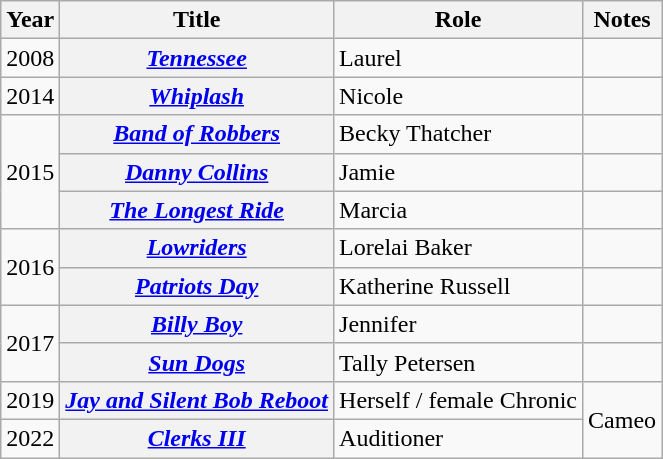<table class="wikitable plainrowheaders sortable">
<tr>
<th scope="col">Year</th>
<th scope="col">Title</th>
<th scope="col">Role</th>
<th scope="col" class="unsortable">Notes</th>
</tr>
<tr>
<td>2008</td>
<th scope="row"><em><a href='#'>Tennessee</a></em></th>
<td>Laurel</td>
<td></td>
</tr>
<tr>
<td>2014</td>
<th scope="row"><em><a href='#'>Whiplash</a></em></th>
<td>Nicole</td>
<td></td>
</tr>
<tr>
<td rowspan=3>2015</td>
<th scope="row"><em><a href='#'>Band of Robbers</a></em></th>
<td>Becky Thatcher</td>
<td></td>
</tr>
<tr>
<th scope="row"><em><a href='#'>Danny Collins</a></em></th>
<td>Jamie</td>
<td></td>
</tr>
<tr>
<th scope="row" data-sort-value="Longest Ride, The"><em><a href='#'>The Longest Ride</a></em></th>
<td>Marcia</td>
<td></td>
</tr>
<tr>
<td rowspan=2>2016</td>
<th scope="row"><em><a href='#'>Lowriders</a></em></th>
<td>Lorelai Baker</td>
<td></td>
</tr>
<tr>
<th scope="row"><em><a href='#'>Patriots Day</a></em></th>
<td>Katherine Russell</td>
<td></td>
</tr>
<tr>
<td rowspan=2>2017</td>
<th scope="row"><em><a href='#'>Billy Boy</a></em></th>
<td>Jennifer</td>
<td></td>
</tr>
<tr>
<th scope="row"><em><a href='#'>Sun Dogs</a></em></th>
<td>Tally Petersen</td>
<td></td>
</tr>
<tr>
<td>2019</td>
<th scope="row"><em><a href='#'>Jay and Silent Bob Reboot</a></em></th>
<td>Herself / female Chronic</td>
<td rowspan=2>Cameo</td>
</tr>
<tr>
<td>2022</td>
<th scope="row"><em><a href='#'>Clerks III</a></em></th>
<td>Auditioner</td>
</tr>
</table>
